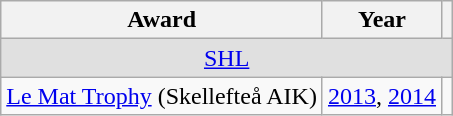<table class="wikitable">
<tr>
<th>Award</th>
<th>Year</th>
<th></th>
</tr>
<tr ALIGN="center" bgcolor="#e0e0e0">
<td colspan="3"><a href='#'>SHL</a></td>
</tr>
<tr>
<td><a href='#'>Le Mat Trophy</a> (Skellefteå AIK)</td>
<td><a href='#'>2013</a>, <a href='#'>2014</a></td>
<td></td>
</tr>
</table>
